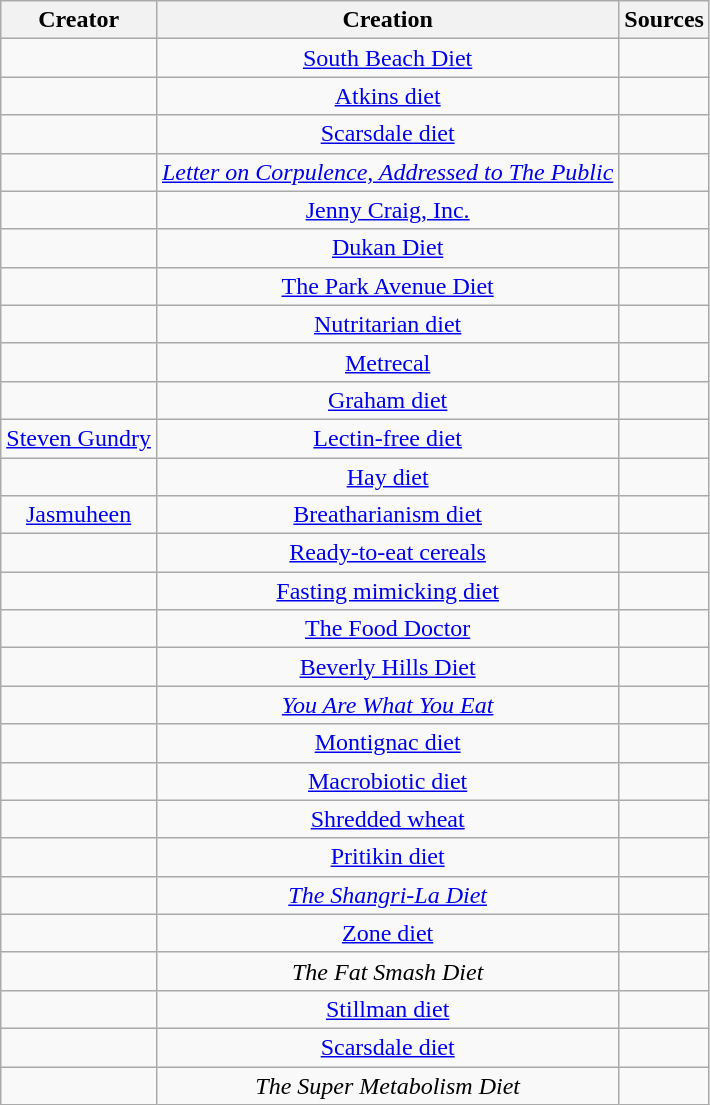<table class="wikitable sortable" style="text-align:center;">
<tr>
<th>Creator</th>
<th>Creation</th>
<th>Sources</th>
</tr>
<tr>
<td></td>
<td><a href='#'>South Beach Diet</a></td>
<td></td>
</tr>
<tr>
<td></td>
<td><a href='#'>Atkins diet</a></td>
<td></td>
</tr>
<tr>
<td></td>
<td><a href='#'>Scarsdale diet</a></td>
<td></td>
</tr>
<tr>
<td></td>
<td><a href='#'><em>Letter on Corpulence, Addressed to The Public</em></a></td>
<td></td>
</tr>
<tr>
<td></td>
<td><a href='#'>Jenny Craig, Inc.</a></td>
<td></td>
</tr>
<tr>
<td></td>
<td><a href='#'>Dukan Diet</a></td>
<td></td>
</tr>
<tr>
<td></td>
<td><a href='#'>The Park Avenue Diet</a></td>
<td></td>
</tr>
<tr>
<td></td>
<td><a href='#'>Nutritarian diet</a></td>
<td></td>
</tr>
<tr>
<td></td>
<td><a href='#'>Metrecal</a></td>
<td></td>
</tr>
<tr>
<td></td>
<td><a href='#'>Graham diet</a></td>
<td></td>
</tr>
<tr>
<td><a href='#'>Steven Gundry</a></td>
<td><a href='#'>Lectin-free diet</a></td>
<td></td>
</tr>
<tr>
<td></td>
<td><a href='#'>Hay diet</a></td>
<td></td>
</tr>
<tr>
<td><a href='#'>Jasmuheen</a></td>
<td><a href='#'>Breatharianism diet</a></td>
<td></td>
</tr>
<tr>
<td></td>
<td><a href='#'>Ready-to-eat cereals</a></td>
<td></td>
</tr>
<tr>
<td></td>
<td><a href='#'>Fasting mimicking diet</a></td>
<td></td>
</tr>
<tr>
<td></td>
<td><a href='#'>The Food Doctor</a></td>
<td></td>
</tr>
<tr>
<td></td>
<td><a href='#'>Beverly Hills Diet</a></td>
<td></td>
</tr>
<tr>
<td></td>
<td><em><a href='#'>You Are What You Eat</a></em></td>
<td></td>
</tr>
<tr>
<td></td>
<td><a href='#'>Montignac diet</a></td>
<td></td>
</tr>
<tr>
<td></td>
<td><a href='#'>Macrobiotic diet</a></td>
<td></td>
</tr>
<tr>
<td></td>
<td><a href='#'>Shredded wheat</a></td>
<td></td>
</tr>
<tr>
<td></td>
<td><a href='#'>Pritikin diet</a></td>
<td></td>
</tr>
<tr>
<td></td>
<td><em><a href='#'>The Shangri-La Diet</a></em></td>
<td></td>
</tr>
<tr>
<td></td>
<td><a href='#'>Zone diet</a></td>
<td></td>
</tr>
<tr>
<td></td>
<td><em>The Fat Smash Diet</em></td>
<td></td>
</tr>
<tr>
<td></td>
<td><a href='#'>Stillman diet</a></td>
<td></td>
</tr>
<tr>
<td></td>
<td><a href='#'>Scarsdale diet</a></td>
<td></td>
</tr>
<tr>
<td></td>
<td><em>The Super Metabolism Diet</em></td>
<td></td>
</tr>
</table>
